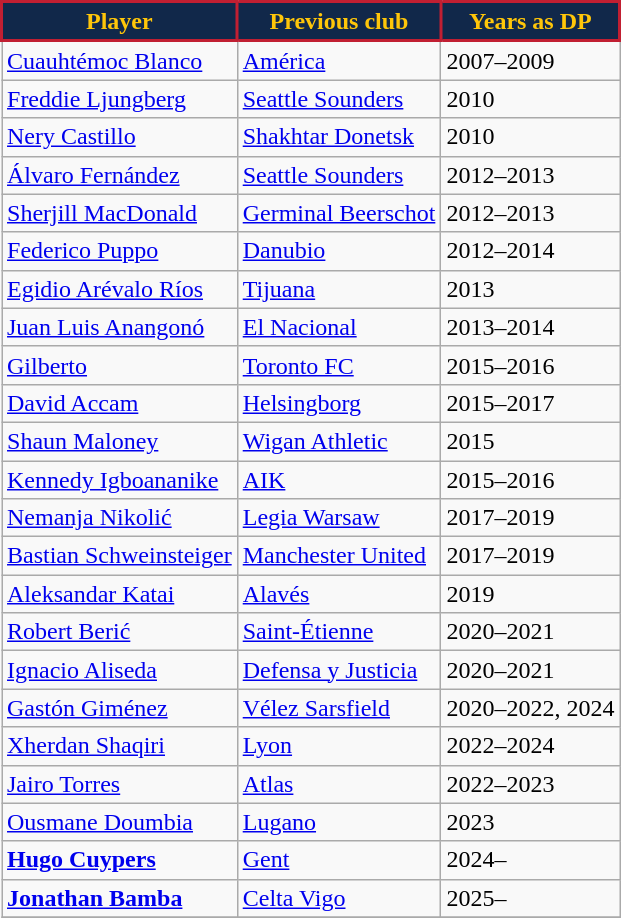<table class="wikitable" style="text-align:center">
<tr>
<th style="background:#11284A; color:#FFC609; border:2px solid #C11F32;">Player</th>
<th style="background:#11284A; color:#FFC609; border:2px solid #C11F32;">Previous club</th>
<th style="background:#11284A; color:#FFC609; border:2px solid #C11F32;">Years as DP</th>
</tr>
<tr>
<td align=left> <a href='#'>Cuauhtémoc Blanco</a></td>
<td align=left> <a href='#'>América</a></td>
<td align=left>2007–2009</td>
</tr>
<tr>
<td align=left> <a href='#'>Freddie Ljungberg</a></td>
<td align=left> <a href='#'>Seattle Sounders</a></td>
<td align=left>2010</td>
</tr>
<tr>
<td align=left> <a href='#'>Nery Castillo</a></td>
<td align=left> <a href='#'>Shakhtar Donetsk</a></td>
<td align=left>2010</td>
</tr>
<tr>
<td align=left> <a href='#'>Álvaro Fernández</a></td>
<td align=left> <a href='#'>Seattle Sounders</a></td>
<td align=left>2012–2013</td>
</tr>
<tr>
<td align=left> <a href='#'>Sherjill MacDonald</a></td>
<td align=left> <a href='#'>Germinal Beerschot</a></td>
<td align=left>2012–2013</td>
</tr>
<tr>
<td align=left> <a href='#'>Federico Puppo</a></td>
<td align=left> <a href='#'>Danubio</a></td>
<td align=left>2012–2014</td>
</tr>
<tr>
<td align=left> <a href='#'>Egidio Arévalo Ríos</a></td>
<td align=left> <a href='#'>Tijuana</a></td>
<td align=left>2013</td>
</tr>
<tr>
<td align=left> <a href='#'>Juan Luis Anangonó</a></td>
<td align=left> <a href='#'>El Nacional</a></td>
<td align=left>2013–2014</td>
</tr>
<tr>
<td align=left> <a href='#'>Gilberto</a></td>
<td align=left> <a href='#'>Toronto FC</a></td>
<td align=left>2015–2016</td>
</tr>
<tr>
<td align=left> <a href='#'>David Accam</a></td>
<td align=left> <a href='#'>Helsingborg</a></td>
<td align=left>2015–2017</td>
</tr>
<tr>
<td align=left> <a href='#'>Shaun Maloney</a></td>
<td align=left> <a href='#'>Wigan Athletic</a></td>
<td align=left>2015</td>
</tr>
<tr>
<td align=left> <a href='#'>Kennedy Igboananike</a></td>
<td align=left> <a href='#'>AIK</a></td>
<td align=left>2015–2016</td>
</tr>
<tr>
<td align=left> <a href='#'>Nemanja Nikolić</a></td>
<td align=left> <a href='#'>Legia Warsaw</a></td>
<td align=left>2017–2019</td>
</tr>
<tr>
<td align=left> <a href='#'>Bastian Schweinsteiger</a></td>
<td align=left> <a href='#'>Manchester United</a></td>
<td align=left>2017–2019</td>
</tr>
<tr>
<td align=left> <a href='#'>Aleksandar Katai</a></td>
<td align=left> <a href='#'>Alavés</a></td>
<td align=left>2019</td>
</tr>
<tr>
<td align=left> <a href='#'>Robert Berić</a></td>
<td align=left> <a href='#'>Saint-Étienne</a></td>
<td align=left>2020–2021</td>
</tr>
<tr>
<td align=left> <a href='#'>Ignacio Aliseda</a></td>
<td align=left> <a href='#'>Defensa y Justicia</a></td>
<td align=left>2020–2021</td>
</tr>
<tr>
<td align=left> <a href='#'>Gastón Giménez</a></td>
<td align=left> <a href='#'>Vélez Sarsfield</a></td>
<td align=left>2020–2022, 2024</td>
</tr>
<tr>
<td align=left> <a href='#'>Xherdan Shaqiri</a></td>
<td align=left> <a href='#'>Lyon</a></td>
<td align=left>2022–2024</td>
</tr>
<tr>
<td align=left> <a href='#'>Jairo Torres</a></td>
<td align=left> <a href='#'>Atlas</a></td>
<td align=left>2022–2023</td>
</tr>
<tr>
<td align=left> <a href='#'>Ousmane Doumbia</a></td>
<td align=left> <a href='#'>Lugano</a></td>
<td align=left>2023</td>
</tr>
<tr>
<td align=left> <strong><a href='#'>Hugo Cuypers</a></strong></td>
<td align=left> <a href='#'>Gent</a></td>
<td align=left>2024–</td>
</tr>
<tr>
<td align=left> <strong><a href='#'>Jonathan Bamba</a></strong></td>
<td align=left> <a href='#'>Celta Vigo</a></td>
<td align=left>2025–</td>
</tr>
<tr>
</tr>
</table>
